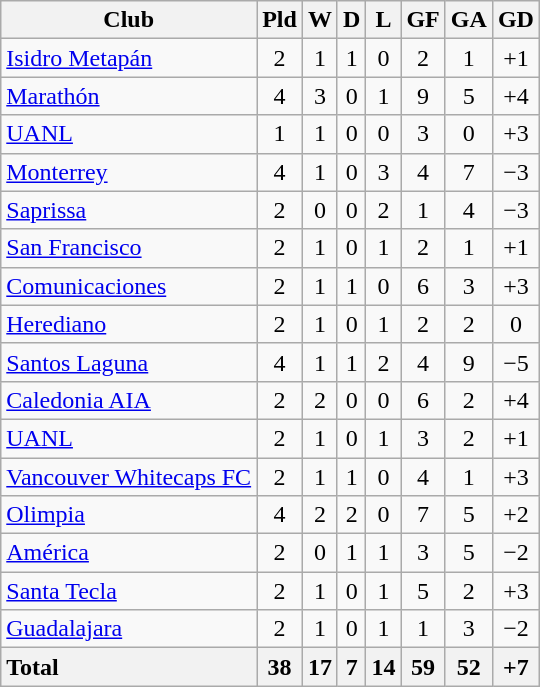<table class="wikitable sortable" style="text-align:center;">
<tr>
<th>Club</th>
<th>Pld</th>
<th>W</th>
<th>D</th>
<th>L</th>
<th>GF</th>
<th>GA</th>
<th>GD</th>
</tr>
<tr>
<td style="text-align:left;"> <a href='#'>Isidro Metapán</a></td>
<td>2</td>
<td>1</td>
<td>1</td>
<td>0</td>
<td>2</td>
<td>1</td>
<td>+1</td>
</tr>
<tr>
<td style="text-align:left;"> <a href='#'>Marathón</a></td>
<td>4</td>
<td>3</td>
<td>0</td>
<td>1</td>
<td>9</td>
<td>5</td>
<td>+4</td>
</tr>
<tr>
<td style="text-align:left;"> <a href='#'>UANL</a></td>
<td>1</td>
<td>1</td>
<td>0</td>
<td>0</td>
<td>3</td>
<td>0</td>
<td>+3</td>
</tr>
<tr>
<td style="text-align:left;"> <a href='#'>Monterrey</a></td>
<td>4</td>
<td>1</td>
<td>0</td>
<td>3</td>
<td>4</td>
<td>7</td>
<td>−3</td>
</tr>
<tr>
<td style="text-align:left;"> <a href='#'>Saprissa</a></td>
<td>2</td>
<td>0</td>
<td>0</td>
<td>2</td>
<td>1</td>
<td>4</td>
<td>−3</td>
</tr>
<tr>
<td style="text-align:left;"> <a href='#'>San Francisco</a></td>
<td>2</td>
<td>1</td>
<td>0</td>
<td>1</td>
<td>2</td>
<td>1</td>
<td>+1</td>
</tr>
<tr>
<td style="text-align:left;"> <a href='#'>Comunicaciones</a></td>
<td>2</td>
<td>1</td>
<td>1</td>
<td>0</td>
<td>6</td>
<td>3</td>
<td>+3</td>
</tr>
<tr>
<td style="text-align:left;"> <a href='#'>Herediano</a></td>
<td>2</td>
<td>1</td>
<td>0</td>
<td>1</td>
<td>2</td>
<td>2</td>
<td>0</td>
</tr>
<tr>
<td style="text-align:left;"> <a href='#'>Santos Laguna</a></td>
<td>4</td>
<td>1</td>
<td>1</td>
<td>2</td>
<td>4</td>
<td>9</td>
<td>−5</td>
</tr>
<tr>
<td style="text-align:left;"> <a href='#'>Caledonia AIA</a></td>
<td>2</td>
<td>2</td>
<td>0</td>
<td>0</td>
<td>6</td>
<td>2</td>
<td>+4</td>
</tr>
<tr>
<td style="text-align:left;"> <a href='#'>UANL</a></td>
<td>2</td>
<td>1</td>
<td>0</td>
<td>1</td>
<td>3</td>
<td>2</td>
<td>+1</td>
</tr>
<tr>
<td style="text-align:left;"> <a href='#'>Vancouver Whitecaps FC</a></td>
<td>2</td>
<td>1</td>
<td>1</td>
<td>0</td>
<td>4</td>
<td>1</td>
<td>+3</td>
</tr>
<tr>
<td style="text-align:left;"> <a href='#'>Olimpia</a></td>
<td>4</td>
<td>2</td>
<td>2</td>
<td>0</td>
<td>7</td>
<td>5</td>
<td>+2</td>
</tr>
<tr>
<td style="text-align:left;"> <a href='#'>América</a></td>
<td>2</td>
<td>0</td>
<td>1</td>
<td>1</td>
<td>3</td>
<td>5</td>
<td>−2</td>
</tr>
<tr>
<td style="text-align:left;"> <a href='#'>Santa Tecla</a></td>
<td>2</td>
<td>1</td>
<td>0</td>
<td>1</td>
<td>5</td>
<td>2</td>
<td>+3</td>
</tr>
<tr>
<td style="text-align:left;"> <a href='#'>Guadalajara</a></td>
<td>2</td>
<td>1</td>
<td>0</td>
<td>1</td>
<td>1</td>
<td>3</td>
<td>−2</td>
</tr>
<tr>
<th style="text-align:left;"><strong>Total</strong></th>
<th><strong>38</strong></th>
<th><strong>17</strong></th>
<th><strong>7</strong></th>
<th><strong>14</strong></th>
<th><strong>59</strong></th>
<th><strong>52</strong></th>
<th><strong>+7</strong></th>
</tr>
</table>
